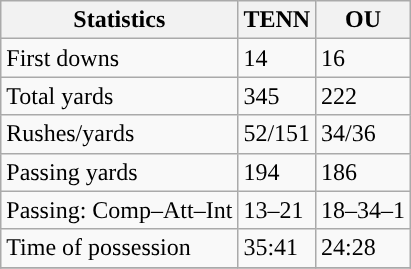<table class="wikitable" style="float: left;">
<tr>
<th>Statistics</th>
<th>TENN</th>
<th>OU</th>
</tr>
<tr>
<td>First downs</td>
<td>14</td>
<td>16</td>
</tr>
<tr>
<td>Total yards</td>
<td>345</td>
<td>222</td>
</tr>
<tr>
<td>Rushes/yards</td>
<td>52/151</td>
<td>34/36</td>
</tr>
<tr>
<td>Passing yards</td>
<td>194</td>
<td>186</td>
</tr>
<tr>
<td>Passing: Comp–Att–Int</td>
<td>13–21</td>
<td>18–34–1</td>
</tr>
<tr>
<td>Time of possession</td>
<td>35:41</td>
<td>24:28</td>
</tr>
<tr>
</tr>
</table>
